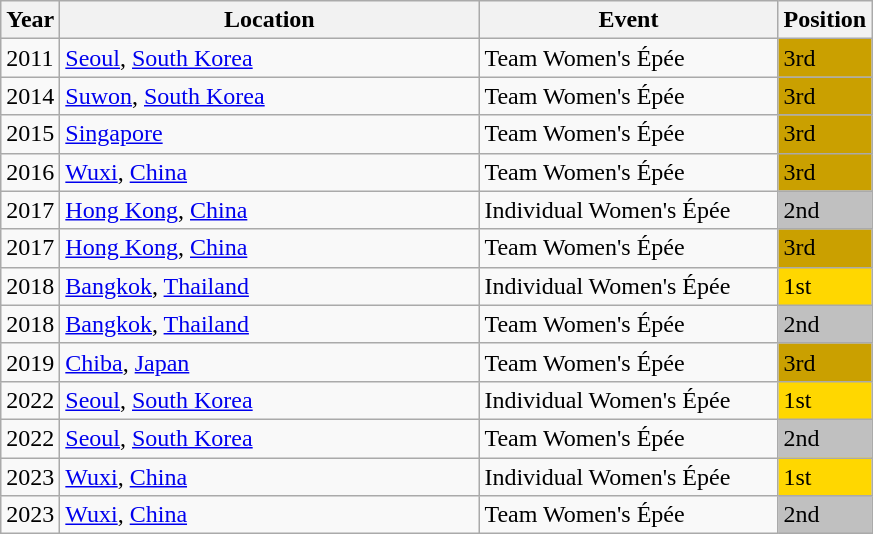<table class="wikitable sortable">
<tr>
<th>Year</th>
<th style="width:17em">Location</th>
<th style="width:12em">Event</th>
<th>Position</th>
</tr>
<tr>
<td>2011</td>
<td rowspan="1" align="left"> <a href='#'>Seoul</a>, <a href='#'>South Korea</a></td>
<td>Team Women's Épée</td>
<td bgcolor="caramel">3rd</td>
</tr>
<tr>
<td>2014</td>
<td rowspan="1" align="left"> <a href='#'>Suwon</a>, <a href='#'>South Korea</a></td>
<td>Team Women's Épée</td>
<td bgcolor="caramel">3rd</td>
</tr>
<tr>
<td>2015</td>
<td rowspan="1" align="left"> <a href='#'>Singapore</a></td>
<td>Team Women's Épée</td>
<td bgcolor="caramel">3rd</td>
</tr>
<tr>
<td>2016</td>
<td rowspan="1" align="left"> <a href='#'>Wuxi</a>, <a href='#'>China</a></td>
<td>Team Women's Épée</td>
<td bgcolor="caramel">3rd</td>
</tr>
<tr>
<td>2017</td>
<td rowspan="1" align="left"> <a href='#'>Hong Kong</a>, <a href='#'>China</a></td>
<td>Individual Women's Épée</td>
<td bgcolor="silver">2nd</td>
</tr>
<tr>
<td>2017</td>
<td rowspan="1" align="left"> <a href='#'>Hong Kong</a>, <a href='#'>China</a></td>
<td>Team Women's Épée</td>
<td bgcolor="caramel">3rd</td>
</tr>
<tr>
<td>2018</td>
<td rowspan="1" align="left"> <a href='#'>Bangkok</a>, <a href='#'>Thailand</a></td>
<td>Individual Women's Épée</td>
<td bgcolor="gold">1st</td>
</tr>
<tr>
<td>2018</td>
<td rowspan="1" align="left"> <a href='#'>Bangkok</a>, <a href='#'>Thailand</a></td>
<td>Team Women's Épée</td>
<td bgcolor="silver">2nd</td>
</tr>
<tr>
<td>2019</td>
<td rowspan="1" align="left"> <a href='#'>Chiba</a>, <a href='#'>Japan</a></td>
<td>Team Women's Épée</td>
<td bgcolor="caramel">3rd</td>
</tr>
<tr>
<td>2022</td>
<td rowspan="1" align="left"> <a href='#'>Seoul</a>, <a href='#'>South Korea</a></td>
<td>Individual Women's Épée</td>
<td bgcolor="gold">1st</td>
</tr>
<tr>
<td>2022</td>
<td rowspan="1" align="left"> <a href='#'>Seoul</a>, <a href='#'>South Korea</a></td>
<td>Team Women's Épée</td>
<td bgcolor="silver">2nd</td>
</tr>
<tr>
<td>2023</td>
<td rowspan="1" align="left"> <a href='#'>Wuxi</a>, <a href='#'>China</a></td>
<td>Individual Women's Épée</td>
<td bgcolor="gold">1st</td>
</tr>
<tr>
<td>2023</td>
<td rowspan="1" align="left"> <a href='#'>Wuxi</a>, <a href='#'>China</a></td>
<td>Team Women's Épée</td>
<td bgcolor="silver">2nd</td>
</tr>
</table>
